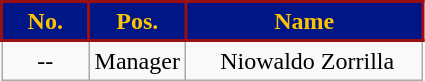<table class="wikitable" style="text-align: center;">
<tr>
<th style="background:#001586; color:#FDC400; border:2px solid #981012; width: 50px;">No.</th>
<th style="background:#001586; color:#FDC400; border:2px solid #981012; width: 50px;">Pos.</th>
<th style="background:#001586; color:#FDC400; border:2px solid #981012; width: 150px;">Name</th>
</tr>
<tr>
<td>--</td>
<td>Manager</td>
<td> Niowaldo Zorrilla</td>
</tr>
</table>
